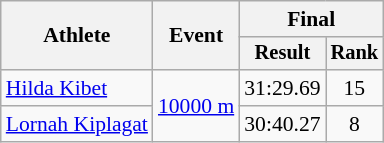<table class=wikitable style="font-size:90%">
<tr>
<th rowspan="2">Athlete</th>
<th rowspan="2">Event</th>
<th colspan="2">Final</th>
</tr>
<tr style="font-size:95%">
<th>Result</th>
<th>Rank</th>
</tr>
<tr align=center>
<td align=left><a href='#'>Hilda Kibet</a></td>
<td align=left rowspan=2><a href='#'>10000 m</a></td>
<td>31:29.69</td>
<td>15</td>
</tr>
<tr align=center>
<td align=left><a href='#'>Lornah Kiplagat</a></td>
<td>30:40.27</td>
<td>8</td>
</tr>
</table>
